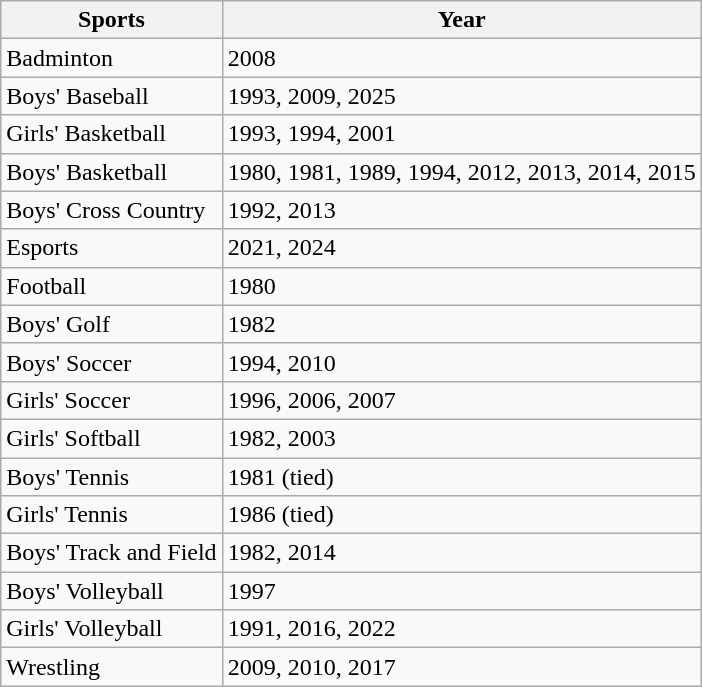<table class="wikitable">
<tr>
<th>Sports</th>
<th>Year</th>
</tr>
<tr>
<td>Badminton</td>
<td>2008</td>
</tr>
<tr>
<td>Boys' Baseball</td>
<td>1993, 2009, 2025</td>
</tr>
<tr>
<td>Girls' Basketball</td>
<td>1993, 1994, 2001</td>
</tr>
<tr>
<td>Boys' Basketball</td>
<td>1980, 1981, 1989, 1994, 2012, 2013, 2014, 2015</td>
</tr>
<tr>
<td>Boys' Cross Country</td>
<td>1992, 2013</td>
</tr>
<tr>
<td>Esports</td>
<td>2021, 2024</td>
</tr>
<tr>
<td>Football</td>
<td>1980</td>
</tr>
<tr>
<td>Boys' Golf</td>
<td>1982</td>
</tr>
<tr>
<td>Boys' Soccer</td>
<td>1994, 2010</td>
</tr>
<tr>
<td>Girls' Soccer</td>
<td>1996, 2006, 2007</td>
</tr>
<tr>
<td>Girls' Softball</td>
<td>1982, 2003</td>
</tr>
<tr>
<td>Boys' Tennis</td>
<td>1981 (tied)</td>
</tr>
<tr>
<td>Girls' Tennis</td>
<td>1986 (tied)</td>
</tr>
<tr>
<td>Boys' Track and Field</td>
<td>1982, 2014</td>
</tr>
<tr>
<td>Boys' Volleyball</td>
<td>1997</td>
</tr>
<tr>
<td>Girls' Volleyball</td>
<td>1991, 2016, 2022</td>
</tr>
<tr>
<td>Wrestling</td>
<td>2009, 2010, 2017</td>
</tr>
</table>
